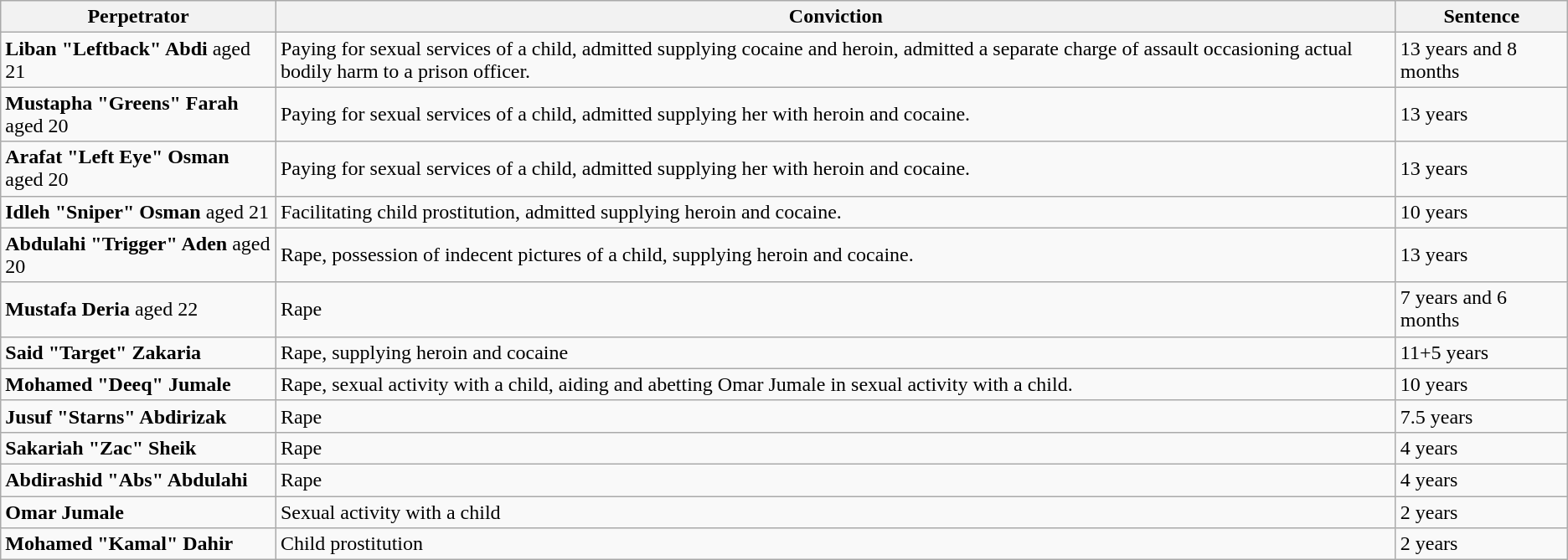<table class="wikitable">
<tr>
<th>Perpetrator</th>
<th>Conviction</th>
<th>Sentence</th>
</tr>
<tr>
<td><strong>Liban "Leftback" Abdi</strong> aged 21</td>
<td>Paying for sexual services of a child, admitted supplying cocaine and heroin, admitted a separate charge of assault occasioning actual bodily harm to a prison officer.</td>
<td>13 years and 8 months</td>
</tr>
<tr>
<td><strong>Mustapha "Greens" Farah</strong> aged 20</td>
<td>Paying for sexual services of a child, admitted supplying her with heroin and cocaine.</td>
<td>13 years</td>
</tr>
<tr>
<td><strong>Arafat "Left Eye" Osman</strong> aged 20</td>
<td>Paying for sexual services of a child, admitted supplying her with heroin and cocaine.</td>
<td>13 years</td>
</tr>
<tr>
<td><strong>Idleh "Sniper" Osman</strong>  aged 21</td>
<td>Facilitating child prostitution, admitted supplying heroin and cocaine.</td>
<td>10 years</td>
</tr>
<tr>
<td><strong>Abdulahi "Trigger" Aden</strong> aged 20</td>
<td>Rape, possession of indecent pictures of a child, supplying heroin and cocaine.</td>
<td>13 years</td>
</tr>
<tr>
<td><strong>Mustafa Deria</strong> aged 22</td>
<td>Rape</td>
<td>7 years and 6 months</td>
</tr>
<tr>
<td><strong>Said "Target" Zakaria</strong></td>
<td>Rape, supplying heroin and cocaine</td>
<td>11+5 years</td>
</tr>
<tr>
<td><strong>Mohamed "Deeq" Jumale</strong></td>
<td>Rape, sexual activity with a child, aiding and abetting Omar Jumale in sexual activity with a child.</td>
<td>10 years</td>
</tr>
<tr>
<td><strong>Jusuf "Starns" Abdirizak</strong></td>
<td>Rape</td>
<td>7.5 years</td>
</tr>
<tr>
<td><strong>Sakariah "Zac" Sheik</strong></td>
<td>Rape</td>
<td>4 years</td>
</tr>
<tr>
<td><strong>Abdirashid "Abs" Abdulahi</strong></td>
<td>Rape</td>
<td>4 years</td>
</tr>
<tr>
<td><strong>Omar Jumale</strong></td>
<td>Sexual activity with a child</td>
<td>2 years</td>
</tr>
<tr>
<td><strong>Mohamed "Kamal" Dahir</strong></td>
<td>Child prostitution</td>
<td>2 years</td>
</tr>
</table>
